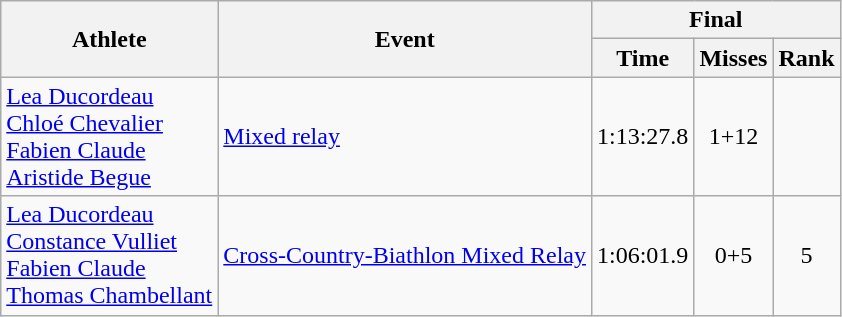<table class="wikitable">
<tr>
<th rowspan="2">Athlete</th>
<th rowspan="2">Event</th>
<th colspan="3">Final</th>
</tr>
<tr>
<th>Time</th>
<th>Misses</th>
<th>Rank</th>
</tr>
<tr>
<td><a href='#'>Lea Ducordeau</a><br><a href='#'>Chloé Chevalier</a><br><a href='#'>Fabien Claude</a><br><a href='#'>Aristide Begue</a></td>
<td><a href='#'>Mixed relay</a></td>
<td align="center">1:13:27.8</td>
<td align="center">1+12</td>
<td align="center"></td>
</tr>
<tr>
<td><a href='#'>Lea Ducordeau</a><br><a href='#'>Constance Vulliet</a><br><a href='#'>Fabien Claude</a><br><a href='#'>Thomas Chambellant</a></td>
<td><a href='#'>Cross-Country-Biathlon Mixed Relay</a></td>
<td align="center">1:06:01.9</td>
<td align="center">0+5</td>
<td align="center">5</td>
</tr>
</table>
